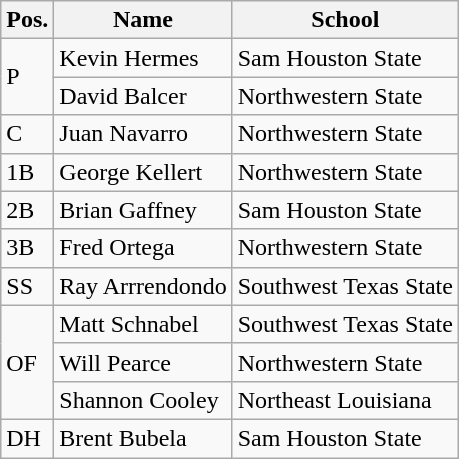<table class=wikitable>
<tr>
<th>Pos.</th>
<th>Name</th>
<th>School</th>
</tr>
<tr>
<td rowspan=2>P</td>
<td>Kevin Hermes</td>
<td>Sam Houston State</td>
</tr>
<tr>
<td>David Balcer</td>
<td>Northwestern State</td>
</tr>
<tr>
<td>C</td>
<td>Juan Navarro</td>
<td>Northwestern State</td>
</tr>
<tr>
<td>1B</td>
<td>George Kellert</td>
<td>Northwestern State</td>
</tr>
<tr>
<td>2B</td>
<td>Brian Gaffney</td>
<td>Sam Houston State</td>
</tr>
<tr>
<td>3B</td>
<td>Fred Ortega</td>
<td>Northwestern State</td>
</tr>
<tr>
<td>SS</td>
<td>Ray Arrrendondo</td>
<td>Southwest Texas State</td>
</tr>
<tr>
<td rowspan=3>OF</td>
<td>Matt Schnabel</td>
<td>Southwest Texas State</td>
</tr>
<tr>
<td>Will Pearce</td>
<td>Northwestern State</td>
</tr>
<tr>
<td>Shannon Cooley</td>
<td>Northeast Louisiana</td>
</tr>
<tr>
<td>DH</td>
<td>Brent Bubela</td>
<td>Sam Houston State</td>
</tr>
</table>
